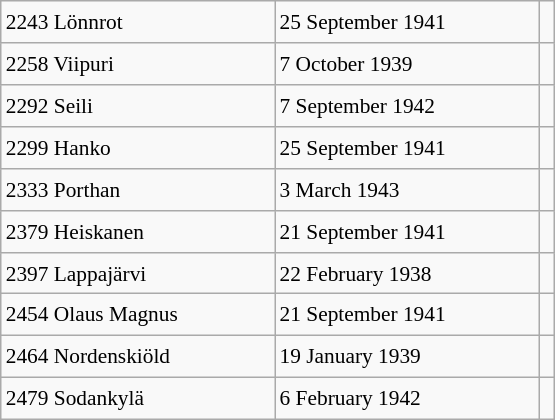<table class="wikitable" style="font-size: 89%; float: left; width: 26em; margin-right: 1em; height: 280px">
<tr>
<td>2243 Lönnrot</td>
<td>25 September 1941</td>
<td></td>
</tr>
<tr>
<td>2258 Viipuri</td>
<td>7 October 1939</td>
<td></td>
</tr>
<tr>
<td>2292 Seili</td>
<td>7 September 1942</td>
<td></td>
</tr>
<tr>
<td>2299 Hanko</td>
<td>25 September 1941</td>
<td></td>
</tr>
<tr>
<td>2333 Porthan</td>
<td>3 March 1943</td>
<td></td>
</tr>
<tr>
<td>2379 Heiskanen</td>
<td>21 September 1941</td>
<td></td>
</tr>
<tr>
<td>2397 Lappajärvi</td>
<td>22 February 1938</td>
<td></td>
</tr>
<tr>
<td>2454 Olaus Magnus</td>
<td>21 September 1941</td>
<td></td>
</tr>
<tr>
<td>2464 Nordenskiöld</td>
<td>19 January 1939</td>
<td></td>
</tr>
<tr>
<td>2479 Sodankylä</td>
<td>6 February 1942</td>
<td></td>
</tr>
</table>
